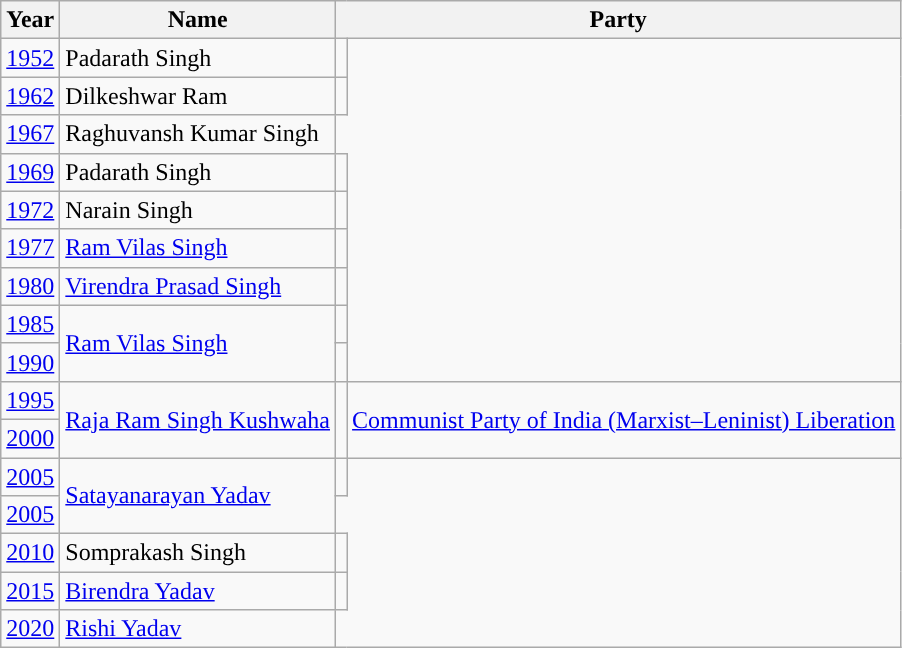<table class="wikitable sortable">
<tr>
<th>Year</th>
<th>Name</th>
<th colspan="2">Party</th>
</tr>
<tr>
<td><a href='#'>1952</a></td>
<td>Padarath Singh</td>
<td></td>
</tr>
<tr>
<td><a href='#'>1962</a></td>
<td>Dilkeshwar Ram</td>
<td></td>
</tr>
<tr>
<td><a href='#'>1967</a></td>
<td>Raghuvansh Kumar Singh</td>
</tr>
<tr>
<td><a href='#'>1969</a></td>
<td>Padarath Singh</td>
<td></td>
</tr>
<tr>
<td><a href='#'>1972</a></td>
<td>Narain Singh</td>
<td></td>
</tr>
<tr>
<td><a href='#'>1977</a></td>
<td><a href='#'>Ram Vilas Singh</a></td>
<td></td>
</tr>
<tr>
<td><a href='#'>1980</a></td>
<td><a href='#'>Virendra Prasad Singh</a></td>
<td></td>
</tr>
<tr>
<td><a href='#'>1985</a></td>
<td rowspan="2"><a href='#'>Ram Vilas Singh</a></td>
<td></td>
</tr>
<tr>
<td><a href='#'>1990</a></td>
<td></td>
</tr>
<tr>
<td><a href='#'>1995</a></td>
<td rowspan="2"><a href='#'>Raja Ram Singh Kushwaha</a></td>
<td rowspan="2" style="background-color: "></td>
<td rowspan="2"><a href='#'>Communist Party of India (Marxist–Leninist) Liberation</a></td>
</tr>
<tr>
<td><a href='#'>2000</a></td>
</tr>
<tr>
<td><a href='#'>2005</a></td>
<td rowspan="2"><a href='#'>Satayanarayan Yadav</a></td>
<td></td>
</tr>
<tr>
<td><a href='#'>2005</a></td>
</tr>
<tr>
<td><a href='#'>2010</a></td>
<td>Somprakash Singh</td>
<td></td>
</tr>
<tr>
<td><a href='#'>2015</a></td>
<td><a href='#'>Birendra Yadav</a></td>
<td></td>
</tr>
<tr>
<td><a href='#'>2020</a></td>
<td><a href='#'>Rishi Yadav</a></td>
</tr>
</table>
